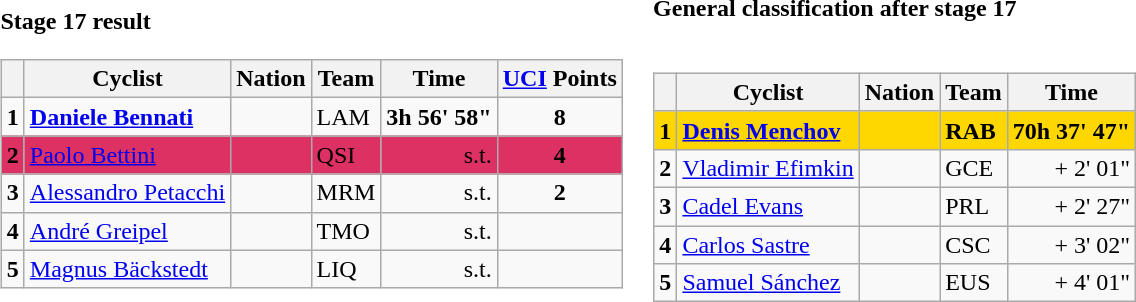<table>
<tr>
<td><strong>Stage 17 result</strong><br><table class="wikitable">
<tr>
<th></th>
<th>Cyclist</th>
<th>Nation</th>
<th>Team</th>
<th>Time</th>
<th><a href='#'>UCI</a> Points</th>
</tr>
<tr>
<td><strong>1</strong></td>
<td><strong><a href='#'>Daniele Bennati</a></strong></td>
<td></td>
<td>LAM</td>
<td align=right><strong>3h 56' 58"</strong></td>
<td align=center><strong>8</strong></td>
</tr>
<tr bgcolor=#DE3163>
<td><strong>2</strong></td>
<td><a href='#'>Paolo Bettini</a></td>
<td></td>
<td>QSI</td>
<td align=right>s.t.</td>
<td align=center><strong>4</strong></td>
</tr>
<tr>
<td><strong>3</strong></td>
<td><a href='#'>Alessandro Petacchi</a></td>
<td></td>
<td>MRM</td>
<td align="right">s.t.</td>
<td align=center><strong>2</strong></td>
</tr>
<tr>
<td><strong>4</strong></td>
<td><a href='#'>André Greipel</a></td>
<td></td>
<td>TMO</td>
<td align="right">s.t.</td>
<td></td>
</tr>
<tr>
<td><strong>5</strong></td>
<td><a href='#'>Magnus Bäckstedt</a></td>
<td></td>
<td>LIQ</td>
<td align="right">s.t.</td>
<td></td>
</tr>
</table>
</td>
<td><strong>General classification after stage 17 <br></strong><br><table class="wikitable">
<tr>
<th></th>
<th>Cyclist</th>
<th>Nation</th>
<th>Team</th>
<th>Time</th>
</tr>
<tr bgcolor=gold>
<td><strong>1</strong></td>
<td><strong><a href='#'>Denis Menchov</a></strong></td>
<td><strong></strong></td>
<td><strong>RAB</strong></td>
<td align=right><strong>70h 37' 47"</strong></td>
</tr>
<tr>
<td><strong>2</strong></td>
<td><a href='#'>Vladimir Efimkin</a></td>
<td></td>
<td>GCE</td>
<td align=right>+ 2' 01"</td>
</tr>
<tr>
<td><strong>3</strong></td>
<td><a href='#'>Cadel Evans</a></td>
<td></td>
<td>PRL</td>
<td align="right">+ 2' 27"</td>
</tr>
<tr>
<td><strong>4</strong></td>
<td><a href='#'>Carlos Sastre</a></td>
<td></td>
<td>CSC</td>
<td align="right">+ 3' 02"</td>
</tr>
<tr>
<td><strong>5</strong></td>
<td><a href='#'>Samuel Sánchez</a></td>
<td></td>
<td>EUS</td>
<td align="right">+ 4' 01"</td>
</tr>
</table>
</td>
</tr>
</table>
